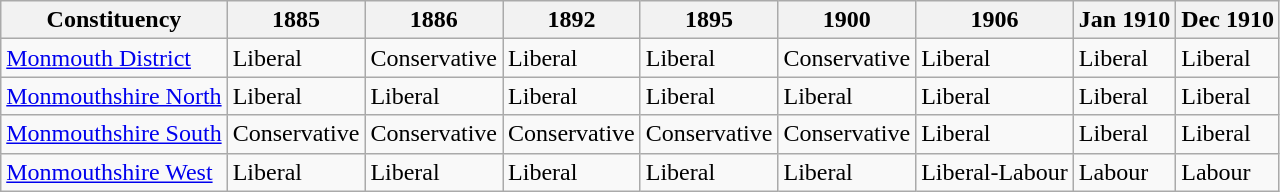<table class="wikitable sortable">
<tr>
<th>Constituency</th>
<th>1885</th>
<th>1886</th>
<th>1892</th>
<th>1895</th>
<th>1900</th>
<th>1906</th>
<th>Jan 1910</th>
<th>Dec 1910</th>
</tr>
<tr>
<td><a href='#'>Monmouth District</a></td>
<td bgcolor=>Liberal</td>
<td bgcolor=>Conservative</td>
<td bgcolor=>Liberal</td>
<td bgcolor=>Liberal</td>
<td bgcolor=>Conservative</td>
<td bgcolor=>Liberal</td>
<td bgcolor=>Liberal</td>
<td bgcolor=>Liberal</td>
</tr>
<tr>
<td><a href='#'>Monmouthshire North</a></td>
<td bgcolor=>Liberal</td>
<td bgcolor=>Liberal</td>
<td bgcolor=>Liberal</td>
<td bgcolor=>Liberal</td>
<td bgcolor=>Liberal</td>
<td bgcolor=>Liberal</td>
<td bgcolor=>Liberal</td>
<td bgcolor=>Liberal</td>
</tr>
<tr>
<td><a href='#'>Monmouthshire South</a></td>
<td bgcolor=>Conservative</td>
<td bgcolor=>Conservative</td>
<td bgcolor=>Conservative</td>
<td bgcolor=>Conservative</td>
<td bgcolor=>Conservative</td>
<td bgcolor=>Liberal</td>
<td bgcolor=>Liberal</td>
<td bgcolor=>Liberal</td>
</tr>
<tr>
<td><a href='#'>Monmouthshire West</a></td>
<td bgcolor=>Liberal</td>
<td bgcolor=>Liberal</td>
<td bgcolor=>Liberal</td>
<td bgcolor=>Liberal</td>
<td bgcolor=>Liberal</td>
<td bgcolor=>Liberal-Labour</td>
<td bgcolor=>Labour</td>
<td bgcolor=>Labour</td>
</tr>
</table>
